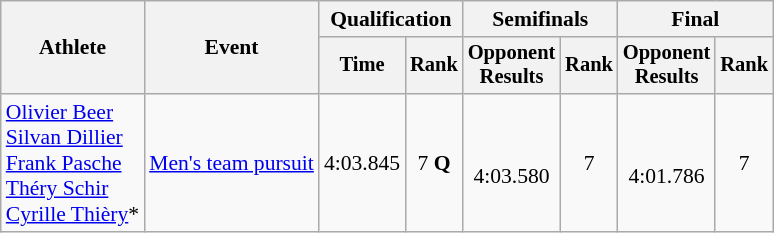<table class="wikitable" style="font-size:90%">
<tr>
<th rowspan=2>Athlete</th>
<th rowspan=2>Event</th>
<th colspan=2>Qualification</th>
<th colspan=2>Semifinals</th>
<th colspan=2>Final</th>
</tr>
<tr style="font-size:95%">
<th>Time</th>
<th>Rank</th>
<th>Opponent<br>Results</th>
<th>Rank</th>
<th>Opponent<br>Results</th>
<th>Rank</th>
</tr>
<tr align=center>
<td align=left><a href='#'>Olivier Beer</a><br><a href='#'>Silvan Dillier</a><br><a href='#'>Frank Pasche</a><br><a href='#'>Théry Schir</a><br><a href='#'>Cyrille Thièry</a>*</td>
<td align=left><a href='#'>Men's team pursuit</a></td>
<td>4:03.845</td>
<td>7 <strong>Q</strong></td>
<td><br>4:03.580</td>
<td>7</td>
<td><br>4:01.786</td>
<td>7</td>
</tr>
</table>
